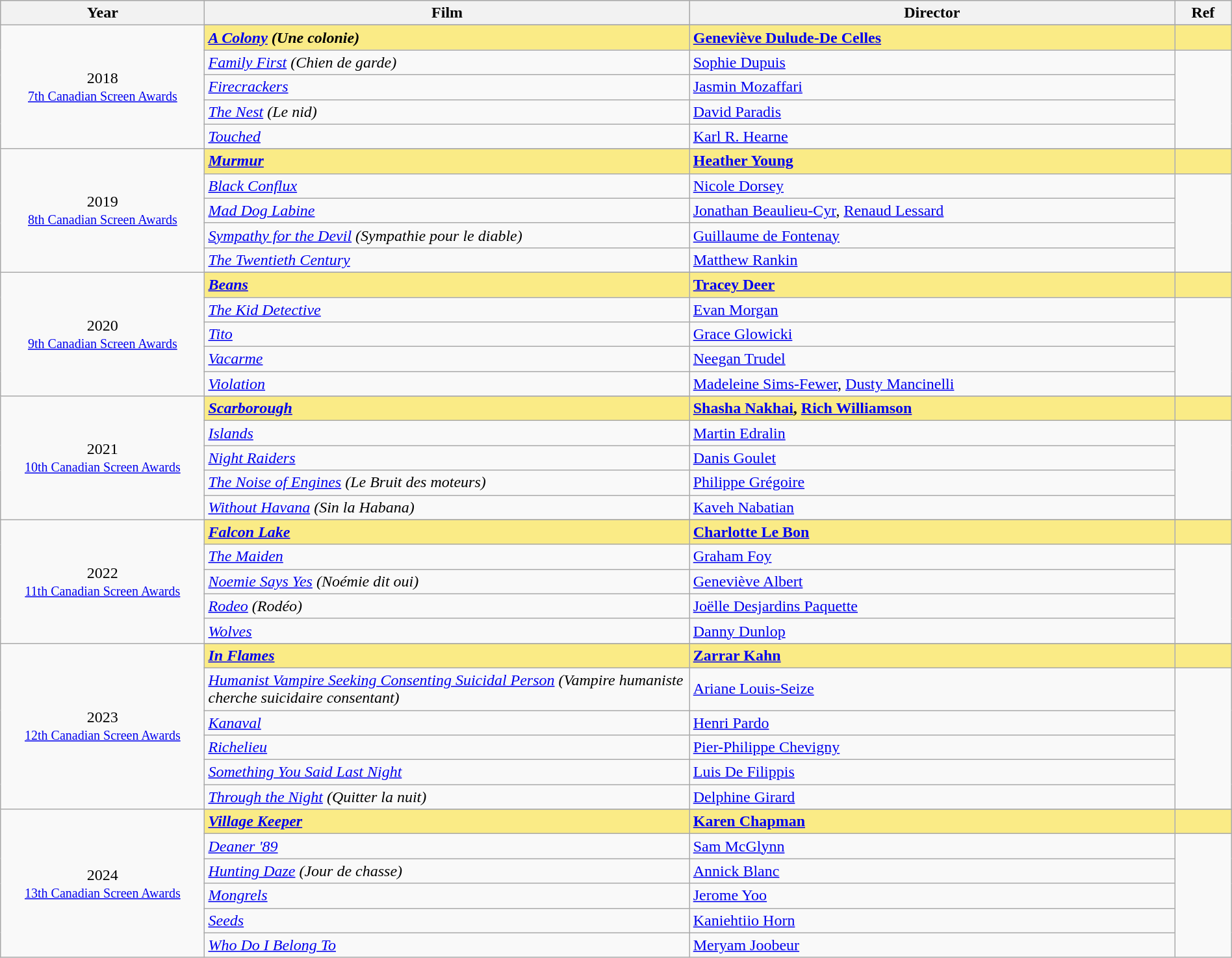<table class="wikitable" style="width:100%;">
<tr style="background:#bebebe;">
<th style="width:8%;">Year</th>
<th style="width:19%;">Film</th>
<th style="width:19%;">Director</th>
<th style="width:2%;">Ref</th>
</tr>
<tr>
<td rowspan="6" align="center">2018 <br> <small><a href='#'>7th Canadian Screen Awards</a></small></td>
</tr>
<tr style="background:#FAEB86;">
<td><strong><em><a href='#'>A Colony</a> (Une colonie)</em></strong></td>
<td><strong><a href='#'>Geneviève Dulude-De Celles</a></strong></td>
<td></td>
</tr>
<tr>
<td><em><a href='#'>Family First</a> (Chien de garde)</em></td>
<td><a href='#'>Sophie Dupuis</a></td>
<td rowspan=4></td>
</tr>
<tr>
<td><em><a href='#'>Firecrackers</a></em></td>
<td><a href='#'>Jasmin Mozaffari</a></td>
</tr>
<tr>
<td><em><a href='#'>The Nest</a> (Le nid)</em></td>
<td><a href='#'>David Paradis</a></td>
</tr>
<tr>
<td><em><a href='#'>Touched</a></em></td>
<td><a href='#'>Karl R. Hearne</a></td>
</tr>
<tr>
<td rowspan="6" align="center">2019 <br> <small><a href='#'>8th Canadian Screen Awards</a></small></td>
</tr>
<tr style="background:#FAEB86;">
<td><strong><em><a href='#'>Murmur</a></em></strong></td>
<td><strong><a href='#'>Heather Young</a></strong></td>
<td></td>
</tr>
<tr>
<td><em><a href='#'>Black Conflux</a></em></td>
<td><a href='#'>Nicole Dorsey</a></td>
<td rowspan=4></td>
</tr>
<tr>
<td><em><a href='#'>Mad Dog Labine</a></em></td>
<td><a href='#'>Jonathan Beaulieu-Cyr</a>, <a href='#'>Renaud Lessard</a></td>
</tr>
<tr>
<td><em><a href='#'>Sympathy for the Devil</a> (Sympathie pour le diable)</em></td>
<td><a href='#'>Guillaume de Fontenay</a></td>
</tr>
<tr>
<td><em><a href='#'>The Twentieth Century</a></em></td>
<td><a href='#'>Matthew Rankin</a></td>
</tr>
<tr>
<td rowspan="6" align="center">2020 <br> <small><a href='#'>9th Canadian Screen Awards</a></small></td>
</tr>
<tr style="background:#FAEB86;">
<td><strong><em><a href='#'>Beans</a></em></strong></td>
<td><strong><a href='#'>Tracey Deer</a></strong></td>
<td></td>
</tr>
<tr>
<td><em><a href='#'>The Kid Detective</a></em></td>
<td><a href='#'>Evan Morgan</a></td>
<td rowspan=4></td>
</tr>
<tr>
<td><em><a href='#'>Tito</a></em></td>
<td><a href='#'>Grace Glowicki</a></td>
</tr>
<tr>
<td><em><a href='#'>Vacarme</a></em></td>
<td><a href='#'>Neegan Trudel</a></td>
</tr>
<tr>
<td><em><a href='#'>Violation</a></em></td>
<td><a href='#'>Madeleine Sims-Fewer</a>, <a href='#'>Dusty Mancinelli</a></td>
</tr>
<tr>
<td rowspan="6" align="center">2021 <br> <small><a href='#'>10th Canadian Screen Awards</a></small></td>
</tr>
<tr style="background:#FAEB86;">
<td><strong><em><a href='#'>Scarborough</a></em></strong></td>
<td><strong><a href='#'>Shasha Nakhai</a>, <a href='#'>Rich Williamson</a></strong></td>
<td></td>
</tr>
<tr>
<td><em><a href='#'>Islands</a></em></td>
<td><a href='#'>Martin Edralin</a></td>
<td rowspan=4></td>
</tr>
<tr>
<td><em><a href='#'>Night Raiders</a></em></td>
<td><a href='#'>Danis Goulet</a></td>
</tr>
<tr>
<td><em><a href='#'>The Noise of Engines</a> (Le Bruit des moteurs)</em></td>
<td><a href='#'>Philippe Grégoire</a></td>
</tr>
<tr>
<td><em><a href='#'>Without Havana</a> (Sin la Habana)</em></td>
<td><a href='#'>Kaveh Nabatian</a></td>
</tr>
<tr>
<td rowspan="6" align="center">2022 <br> <small><a href='#'>11th Canadian Screen Awards</a></small></td>
</tr>
<tr style="background:#FAEB86;">
<td><strong><em><a href='#'>Falcon Lake</a></em></strong></td>
<td><strong><a href='#'>Charlotte Le Bon</a></strong></td>
<td></td>
</tr>
<tr>
<td><em><a href='#'>The Maiden</a></em></td>
<td><a href='#'>Graham Foy</a></td>
<td rowspan=4></td>
</tr>
<tr>
<td><em><a href='#'>Noemie Says Yes</a> (Noémie dit oui)</em></td>
<td><a href='#'>Geneviève Albert</a></td>
</tr>
<tr>
<td><em><a href='#'>Rodeo</a> (Rodéo)</em></td>
<td><a href='#'>Joëlle Desjardins Paquette</a></td>
</tr>
<tr>
<td><em><a href='#'>Wolves</a></em></td>
<td><a href='#'>Danny Dunlop</a></td>
</tr>
<tr>
<td rowspan="7" align="center">2023 <br> <small><a href='#'>12th Canadian Screen Awards</a></small></td>
</tr>
<tr style="background:#FAEB86;">
<td><strong><em><a href='#'>In Flames</a></em></strong></td>
<td><strong><a href='#'>Zarrar Kahn</a></strong></td>
<td></td>
</tr>
<tr>
<td><em><a href='#'>Humanist Vampire Seeking Consenting Suicidal Person</a> (Vampire humaniste cherche suicidaire consentant)</em></td>
<td><a href='#'>Ariane Louis-Seize</a></td>
<td rowspan=5></td>
</tr>
<tr>
<td><em><a href='#'>Kanaval</a></em></td>
<td><a href='#'>Henri Pardo</a></td>
</tr>
<tr>
<td><em><a href='#'>Richelieu</a></em></td>
<td><a href='#'>Pier-Philippe Chevigny</a></td>
</tr>
<tr>
<td><em><a href='#'>Something You Said Last Night</a></em></td>
<td><a href='#'>Luis De Filippis</a></td>
</tr>
<tr>
<td><em><a href='#'>Through the Night</a> (Quitter la nuit)</em></td>
<td><a href='#'>Delphine Girard</a></td>
</tr>
<tr>
<td rowspan="7" align="center">2024 <br> <small><a href='#'>13th Canadian Screen Awards</a></small></td>
</tr>
<tr style="background:#FAEB86;">
<td><strong><em><a href='#'>Village Keeper</a></em></strong></td>
<td><strong><a href='#'>Karen Chapman</a></strong></td>
<td></td>
</tr>
<tr>
<td><em><a href='#'>Deaner '89</a></em></td>
<td><a href='#'>Sam McGlynn</a></td>
<td rowspan=5></td>
</tr>
<tr>
<td><em><a href='#'>Hunting Daze</a> (Jour de chasse)</em></td>
<td><a href='#'>Annick Blanc</a></td>
</tr>
<tr>
<td><em><a href='#'>Mongrels</a></em></td>
<td><a href='#'>Jerome Yoo</a></td>
</tr>
<tr>
<td><em><a href='#'>Seeds</a></em></td>
<td><a href='#'>Kaniehtiio Horn</a></td>
</tr>
<tr>
<td><em><a href='#'>Who Do I Belong To</a></em></td>
<td><a href='#'>Meryam Joobeur</a></td>
</tr>
</table>
